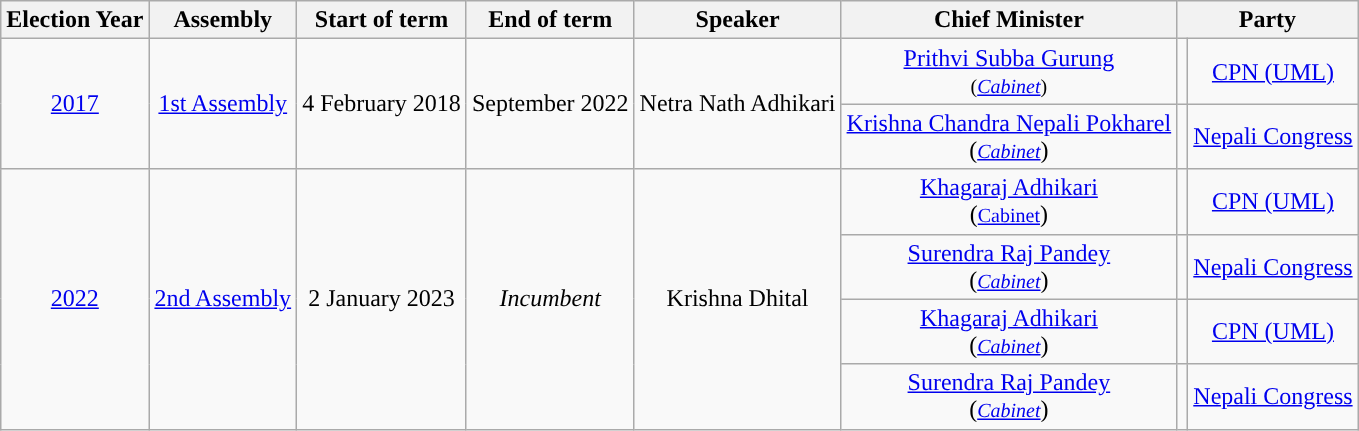<table class="wikitable" style="text-align:center">
<tr>
<th>Election Year</th>
<th>Assembly</th>
<th>Start of term</th>
<th>End of term</th>
<th>Speaker</th>
<th>Chief Minister</th>
<th colspan="2">Party</th>
</tr>
<tr>
<td rowspan="2"><a href='#'>2017</a></td>
<td rowspan="2"><a href='#'>1st Assembly</a></td>
<td rowspan="2">4 February 2018</td>
<td rowspan="2">September 2022</td>
<td rowspan="2">Netra Nath Adhikari</td>
<td><a href='#'>Prithvi Subba Gurung</a><br><small>(<a href='#'><em>Cabinet</em></a>)</small></td>
<td></td>
<td><a href='#'>CPN (UML)</a></td>
</tr>
<tr>
<td><a href='#'>Krishna Chandra Nepali Pokharel</a><br>(<small><em><a href='#'>Cabinet</a></em></small>)</td>
<td></td>
<td><a href='#'>Nepali Congress</a></td>
</tr>
<tr>
<td rowspan="4"><a href='#'>2022</a></td>
<td rowspan="4"><a href='#'>2nd Assembly</a></td>
<td rowspan="4">2 January 2023</td>
<td rowspan="4"><em>Incumbent</em></td>
<td rowspan="4">Krishna Dhital</td>
<td><a href='#'>Khagaraj Adhikari</a><br>(<small><em><a href='#'></em>Cabinet<em></a></em></small>)</td>
<td></td>
<td><a href='#'>CPN (UML)</a></td>
</tr>
<tr>
<td><a href='#'>Surendra Raj Pandey</a><br>(<small><em><a href='#'>Cabinet</a></em></small>)</td>
<td></td>
<td><a href='#'>Nepali Congress</a></td>
</tr>
<tr>
<td><a href='#'>Khagaraj Adhikari</a><br> (<small><em><a href='#'>Cabinet</a></em></small>)</td>
<td></td>
<td><a href='#'>CPN (UML)</a></td>
</tr>
<tr>
<td><a href='#'>Surendra Raj Pandey</a><br> (<small><em><a href='#'>Cabinet</a></em></small>)</td>
<td></td>
<td><a href='#'>Nepali Congress</a></td>
</tr>
</table>
